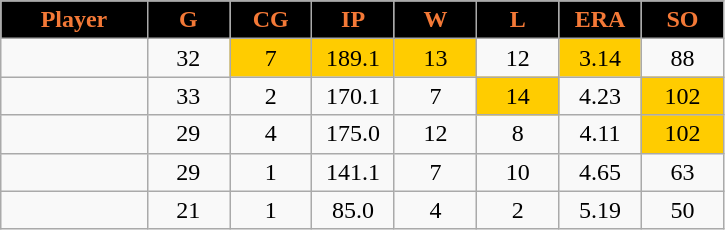<table class="wikitable sortable">
<tr>
<th style="background:black;color:#f47937;" width="16%">Player</th>
<th style="background:black;color:#f47937;" width="9%">G</th>
<th style="background:black;color:#f47937;" width="9%">CG</th>
<th style="background:black;color:#f47937;" width="9%">IP</th>
<th style="background:black;color:#f47937;" width="9%">W</th>
<th style="background:black;color:#f47937;" width="9%">L</th>
<th style="background:black;color:#f47937;" width="9%">ERA</th>
<th style="background:black;color:#f47937;" width="9%">SO</th>
</tr>
<tr align="center">
<td></td>
<td>32</td>
<td bgcolor="#FFCC00">7</td>
<td bgcolor="#FFCC00">189.1</td>
<td bgcolor="#FFCC00">13</td>
<td>12</td>
<td bgcolor="#FFCC00">3.14</td>
<td>88</td>
</tr>
<tr align="center">
<td></td>
<td>33</td>
<td>2</td>
<td>170.1</td>
<td>7</td>
<td bgcolor="#FFCC00">14</td>
<td>4.23</td>
<td bgcolor="#FFCC00">102</td>
</tr>
<tr align="center">
<td></td>
<td>29</td>
<td>4</td>
<td>175.0</td>
<td>12</td>
<td>8</td>
<td>4.11</td>
<td bgcolor="#FFCC00">102</td>
</tr>
<tr align="center">
<td></td>
<td>29</td>
<td>1</td>
<td>141.1</td>
<td>7</td>
<td>10</td>
<td>4.65</td>
<td>63</td>
</tr>
<tr align="center">
<td></td>
<td>21</td>
<td>1</td>
<td>85.0</td>
<td>4</td>
<td>2</td>
<td>5.19</td>
<td>50</td>
</tr>
</table>
